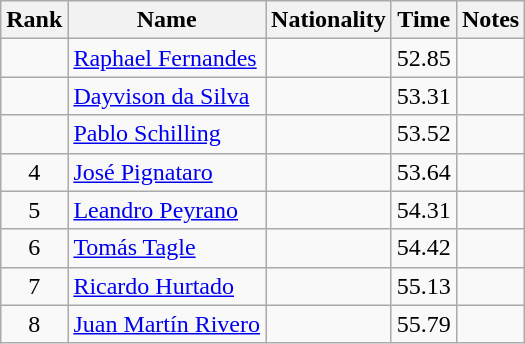<table class="wikitable sortable" style="text-align:center">
<tr>
<th>Rank</th>
<th>Name</th>
<th>Nationality</th>
<th>Time</th>
<th>Notes</th>
</tr>
<tr>
<td align=center></td>
<td align=left><a href='#'>Raphael Fernandes</a></td>
<td align=left></td>
<td>52.85</td>
<td></td>
</tr>
<tr>
<td align=center></td>
<td align=left><a href='#'>Dayvison da Silva</a></td>
<td align=left></td>
<td>53.31</td>
<td></td>
</tr>
<tr>
<td align=center></td>
<td align=left><a href='#'>Pablo Schilling</a></td>
<td align=left></td>
<td>53.52</td>
<td></td>
</tr>
<tr>
<td align=center>4</td>
<td align=left><a href='#'>José Pignataro</a></td>
<td align=left></td>
<td>53.64</td>
<td></td>
</tr>
<tr>
<td align=center>5</td>
<td align=left><a href='#'>Leandro Peyrano</a></td>
<td align=left></td>
<td>54.31</td>
<td></td>
</tr>
<tr>
<td align=center>6</td>
<td align=left><a href='#'>Tomás Tagle</a></td>
<td align=left></td>
<td>54.42</td>
<td></td>
</tr>
<tr>
<td align=center>7</td>
<td align=left><a href='#'>Ricardo Hurtado</a></td>
<td align=left></td>
<td>55.13</td>
<td></td>
</tr>
<tr>
<td align=center>8</td>
<td align=left><a href='#'>Juan Martín Rivero</a></td>
<td align=left></td>
<td>55.79</td>
<td></td>
</tr>
</table>
